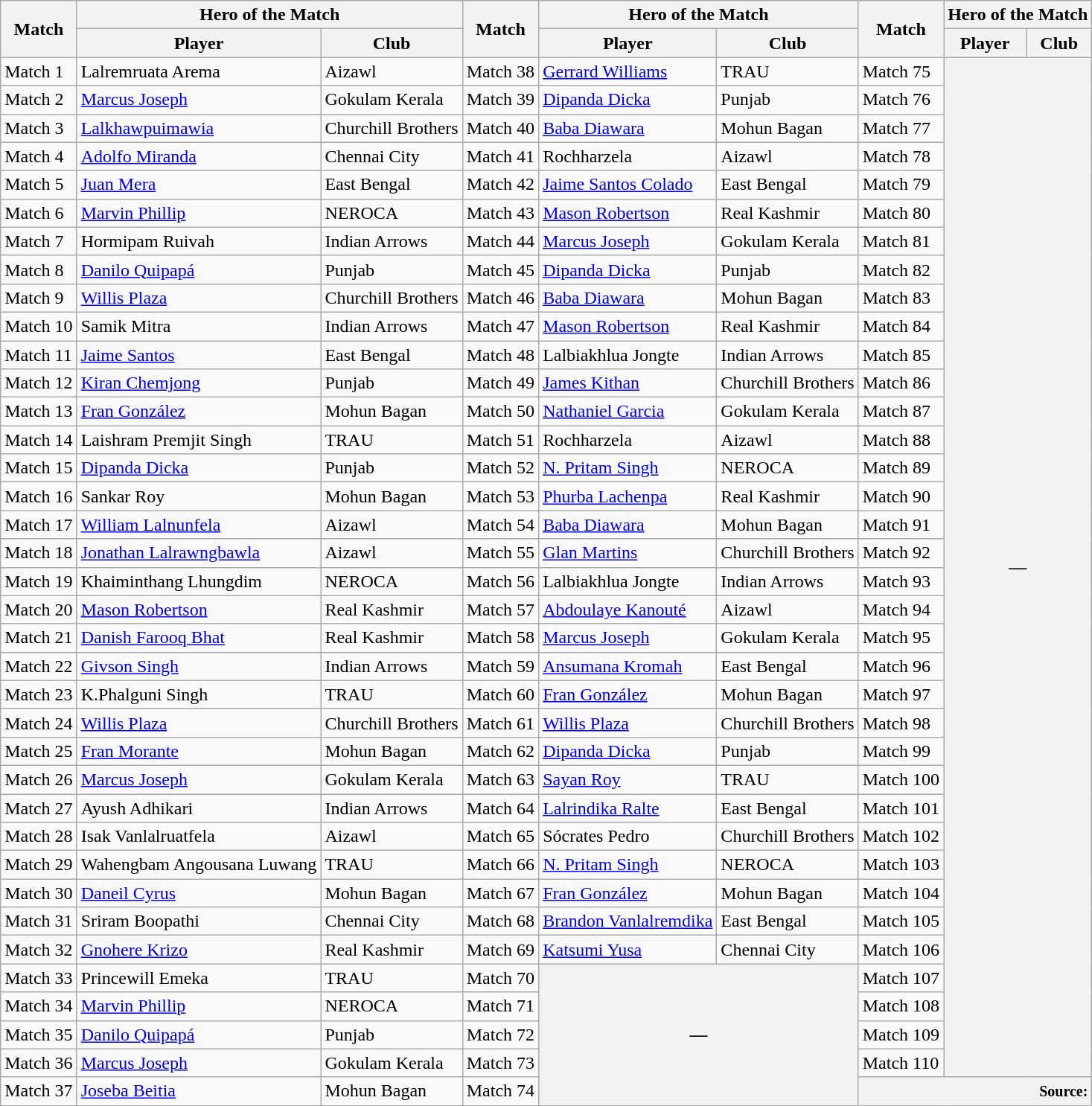<table class="wikitable">
<tr>
<th rowspan="2">Match</th>
<th colspan="2">Hero of the Match</th>
<th rowspan="2">Match</th>
<th colspan="2">Hero of the Match</th>
<th rowspan="2">Match</th>
<th colspan="2">Hero of the Match</th>
</tr>
<tr>
<th>Player</th>
<th>Club</th>
<th>Player</th>
<th>Club</th>
<th>Player</th>
<th>Club</th>
</tr>
<tr>
<td>Match 1</td>
<td> Lalremruata Arema</td>
<td>Aizawl</td>
<td>Match 38</td>
<td> <a href='#'>Gerrard Williams</a></td>
<td>TRAU</td>
<td>Match 75</td>
<th colspan="2" rowspan="36">—</th>
</tr>
<tr>
<td>Match 2</td>
<td> <a href='#'>Marcus Joseph</a></td>
<td>Gokulam Kerala</td>
<td>Match 39</td>
<td> <a href='#'>Dipanda Dicka</a></td>
<td>Punjab</td>
<td>Match 76</td>
</tr>
<tr>
<td>Match 3</td>
<td> <a href='#'>Lalkhawpuimawia</a></td>
<td>Churchill Brothers</td>
<td>Match 40</td>
<td> <a href='#'>Baba Diawara</a></td>
<td>Mohun Bagan</td>
<td>Match 77</td>
</tr>
<tr>
<td>Match 4</td>
<td> <a href='#'>Adolfo Miranda</a></td>
<td>Chennai City</td>
<td>Match 41</td>
<td> Rochharzela</td>
<td>Aizawl</td>
<td>Match 78</td>
</tr>
<tr>
<td>Match 5</td>
<td> <a href='#'>Juan Mera</a></td>
<td>East Bengal</td>
<td>Match 42</td>
<td> <a href='#'>Jaime Santos Colado</a></td>
<td>East Bengal</td>
<td>Match 79</td>
</tr>
<tr>
<td>Match 6</td>
<td> <a href='#'>Marvin Phillip</a></td>
<td>NEROCA</td>
<td>Match 43</td>
<td> <a href='#'>Mason Robertson</a></td>
<td>Real Kashmir</td>
<td>Match 80</td>
</tr>
<tr>
<td>Match 7</td>
<td> Hormipam Ruivah</td>
<td>Indian Arrows</td>
<td>Match 44</td>
<td> <a href='#'>Marcus Joseph</a></td>
<td>Gokulam Kerala</td>
<td>Match 81</td>
</tr>
<tr>
<td>Match 8</td>
<td> <a href='#'>Danilo Quipapá</a></td>
<td>Punjab</td>
<td>Match 45</td>
<td> <a href='#'>Dipanda Dicka</a></td>
<td>Punjab</td>
<td>Match 82</td>
</tr>
<tr>
<td>Match 9</td>
<td> <a href='#'>Willis Plaza</a></td>
<td>Churchill Brothers</td>
<td>Match 46</td>
<td> <a href='#'>Baba Diawara</a></td>
<td>Mohun Bagan</td>
<td>Match 83</td>
</tr>
<tr>
<td>Match 10</td>
<td> Samik Mitra</td>
<td>Indian Arrows</td>
<td>Match 47</td>
<td> <a href='#'>Mason Robertson</a></td>
<td>Real Kashmir</td>
<td>Match 84</td>
</tr>
<tr>
<td>Match 11</td>
<td> <a href='#'>Jaime Santos</a></td>
<td>East Bengal</td>
<td>Match 48</td>
<td> Lalbiakhlua Jongte</td>
<td>Indian Arrows</td>
<td>Match 85</td>
</tr>
<tr>
<td>Match 12</td>
<td> <a href='#'>Kiran Chemjong</a></td>
<td>Punjab</td>
<td>Match 49</td>
<td> <a href='#'>James Kithan</a></td>
<td>Churchill Brothers</td>
<td>Match 86</td>
</tr>
<tr>
<td>Match 13</td>
<td> <a href='#'>Fran González</a></td>
<td>Mohun Bagan</td>
<td>Match 50</td>
<td> <a href='#'>Nathaniel Garcia</a></td>
<td>Gokulam Kerala</td>
<td>Match 87</td>
</tr>
<tr>
<td>Match 14</td>
<td> Laishram Premjit Singh</td>
<td>TRAU</td>
<td>Match 51</td>
<td> Rochharzela</td>
<td>Aizawl</td>
<td>Match 88</td>
</tr>
<tr>
<td>Match 15</td>
<td> <a href='#'>Dipanda Dicka</a></td>
<td>Punjab</td>
<td>Match 52</td>
<td> <a href='#'>N. Pritam Singh</a></td>
<td>NEROCA</td>
<td>Match 89</td>
</tr>
<tr>
<td>Match 16</td>
<td> Sankar Roy</td>
<td>Mohun Bagan</td>
<td>Match 53</td>
<td> <a href='#'>Phurba Lachenpa</a></td>
<td>Real Kashmir</td>
<td>Match 90</td>
</tr>
<tr>
<td>Match 17</td>
<td> <a href='#'>William Lalnunfela</a></td>
<td>Aizawl</td>
<td>Match 54</td>
<td> <a href='#'>Baba Diawara</a></td>
<td>Mohun Bagan</td>
<td>Match 91</td>
</tr>
<tr>
<td>Match 18</td>
<td> <a href='#'>Jonathan Lalrawngbawla</a></td>
<td>Aizawl</td>
<td>Match 55</td>
<td> <a href='#'>Glan Martins</a></td>
<td>Churchill Brothers</td>
<td>Match 92</td>
</tr>
<tr>
<td>Match 19</td>
<td> Khaiminthang Lhungdim</td>
<td>NEROCA</td>
<td>Match 56</td>
<td> Lalbiakhlua Jongte</td>
<td>Indian Arrows</td>
<td>Match 93</td>
</tr>
<tr>
<td>Match 20</td>
<td> <a href='#'>Mason Robertson</a></td>
<td>Real Kashmir</td>
<td>Match 57</td>
<td> <a href='#'>Abdoulaye Kanouté</a></td>
<td>Aizawl</td>
<td>Match 94</td>
</tr>
<tr>
<td>Match 21</td>
<td> <a href='#'>Danish Farooq Bhat</a></td>
<td>Real Kashmir</td>
<td>Match 58</td>
<td> <a href='#'>Marcus Joseph</a></td>
<td>Gokulam Kerala</td>
<td>Match 95</td>
</tr>
<tr>
<td>Match 22</td>
<td> <a href='#'>Givson Singh</a></td>
<td>Indian Arrows</td>
<td>Match 59</td>
<td> <a href='#'>Ansumana Kromah</a></td>
<td>East Bengal</td>
<td>Match 96</td>
</tr>
<tr>
<td>Match 23</td>
<td> K.Phalguni Singh</td>
<td>TRAU</td>
<td>Match 60</td>
<td> <a href='#'>Fran González</a></td>
<td>Mohun Bagan</td>
<td>Match 97</td>
</tr>
<tr>
<td>Match 24</td>
<td> <a href='#'>Willis Plaza</a></td>
<td>Churchill Brothers</td>
<td>Match 61</td>
<td> <a href='#'>Willis Plaza</a></td>
<td>Churchill Brothers</td>
<td>Match 98</td>
</tr>
<tr>
<td>Match 25</td>
<td> <a href='#'>Fran Morante</a></td>
<td>Mohun Bagan</td>
<td>Match 62</td>
<td> <a href='#'>Dipanda Dicka</a></td>
<td>Punjab</td>
<td>Match 99</td>
</tr>
<tr>
<td>Match 26</td>
<td> <a href='#'>Marcus Joseph</a></td>
<td>Gokulam Kerala</td>
<td>Match 63</td>
<td> <a href='#'>Sayan Roy</a></td>
<td>TRAU</td>
<td>Match 100</td>
</tr>
<tr>
<td>Match 27</td>
<td> Ayush Adhikari</td>
<td>Indian Arrows</td>
<td>Match 64</td>
<td> <a href='#'>Lalrindika Ralte</a></td>
<td>East Bengal</td>
<td>Match 101</td>
</tr>
<tr>
<td>Match 28</td>
<td> Isak Vanlalruatfela</td>
<td>Aizawl</td>
<td>Match 65</td>
<td> Sócrates Pedro</td>
<td>Churchill Brothers</td>
<td>Match 102</td>
</tr>
<tr>
<td>Match 29</td>
<td> Wahengbam Angousana Luwang</td>
<td>TRAU</td>
<td>Match 66</td>
<td> <a href='#'>N. Pritam Singh</a></td>
<td>NEROCA</td>
<td>Match 103</td>
</tr>
<tr>
<td>Match 30</td>
<td> <a href='#'>Daneil Cyrus</a></td>
<td>Mohun Bagan</td>
<td>Match 67</td>
<td> <a href='#'>Fran González</a></td>
<td>Mohun Bagan</td>
<td>Match 104</td>
</tr>
<tr>
<td>Match 31</td>
<td> Sriram Boopathi</td>
<td>Chennai City</td>
<td>Match 68</td>
<td> <a href='#'>Brandon Vanlalremdika</a></td>
<td>East Bengal</td>
<td>Match 105</td>
</tr>
<tr>
<td>Match 32</td>
<td> <a href='#'>Gnohere Krizo</a></td>
<td>Real Kashmir</td>
<td>Match 69</td>
<td> <a href='#'>Katsumi Yusa</a></td>
<td>Chennai City</td>
<td>Match 106</td>
</tr>
<tr>
<td>Match 33</td>
<td> Princewill Emeka</td>
<td>TRAU</td>
<td>Match 70</td>
<th colspan="2" rowspan="5">—</th>
<td>Match 107</td>
</tr>
<tr>
<td>Match 34</td>
<td> <a href='#'>Marvin Phillip</a></td>
<td>NEROCA</td>
<td>Match 71</td>
<td>Match 108</td>
</tr>
<tr>
<td>Match 35</td>
<td> <a href='#'>Danilo Quipapá</a></td>
<td>Punjab</td>
<td>Match 72</td>
<td>Match 109</td>
</tr>
<tr>
<td>Match 36</td>
<td> <a href='#'>Marcus Joseph</a></td>
<td>Gokulam Kerala</td>
<td>Match 73</td>
<td>Match 110</td>
</tr>
<tr>
<td>Match 37</td>
<td> <a href='#'>Joseba Beitia</a></td>
<td>Mohun Bagan</td>
<td>Match 74</td>
<th colspan="3" style="text-align:right;"><small>Source:</small></th>
</tr>
</table>
